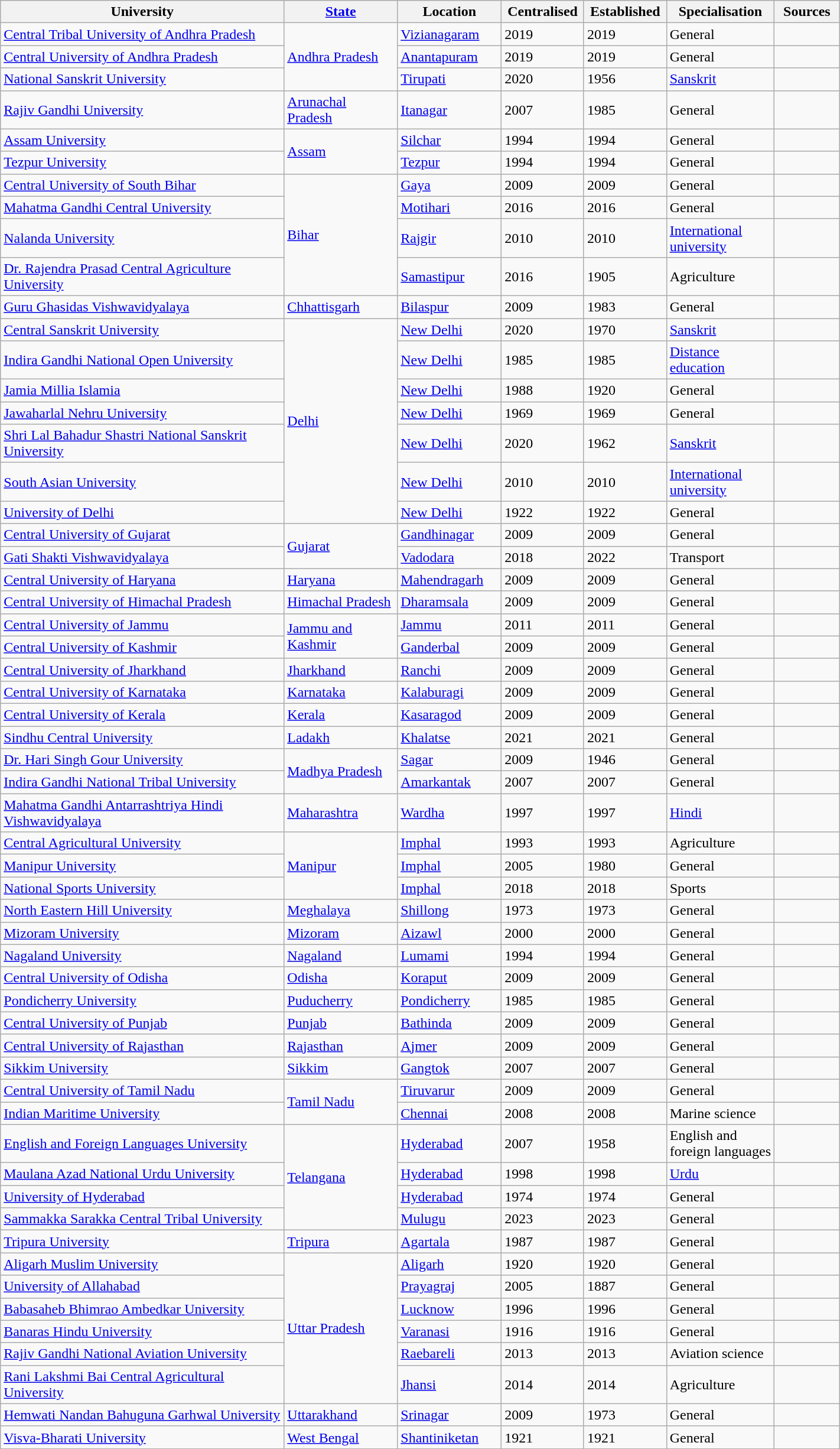<table class="wikitable sortable collapsible plainrowheaders" border="1" style="text-align:left; width:75%">
<tr>
<th scope="col" style="width: 25%;">University</th>
<th scope="col" style="width: 10%;"><a href='#'>State</a></th>
<th scope="col" style="width: 5%;">Location</th>
<th scope="col" style="width: 2%;">Centralised</th>
<th scope="col" style="width: 2%;">Established</th>
<th scope="col" style="width: 6%;">Specialisation</th>
<th scope="col" style="width: 4%;" class="unsortable">Sources</th>
</tr>
<tr>
<td><a href='#'>Central Tribal University of Andhra Pradesh</a></td>
<td rowspan="3"><a href='#'>Andhra Pradesh</a></td>
<td><a href='#'>Vizianagaram</a></td>
<td>2019</td>
<td>2019</td>
<td>General</td>
<td></td>
</tr>
<tr>
<td><a href='#'>Central University of Andhra Pradesh</a></td>
<td><a href='#'>Anantapuram</a></td>
<td>2019</td>
<td>2019</td>
<td>General</td>
<td></td>
</tr>
<tr>
<td><a href='#'>National Sanskrit University</a></td>
<td><a href='#'>Tirupati</a></td>
<td>2020</td>
<td>1956</td>
<td><a href='#'>Sanskrit</a></td>
<td></td>
</tr>
<tr>
<td><a href='#'>Rajiv Gandhi University</a></td>
<td><a href='#'>Arunachal Pradesh</a></td>
<td><a href='#'>Itanagar</a></td>
<td>2007</td>
<td>1985</td>
<td>General</td>
<td></td>
</tr>
<tr>
<td><a href='#'>Assam University</a></td>
<td rowspan="2"><a href='#'>Assam</a></td>
<td><a href='#'>Silchar</a></td>
<td>1994</td>
<td>1994</td>
<td>General</td>
<td></td>
</tr>
<tr>
<td><a href='#'>Tezpur University</a></td>
<td><a href='#'>Tezpur</a></td>
<td>1994</td>
<td>1994</td>
<td>General</td>
<td></td>
</tr>
<tr>
<td><a href='#'>Central University of South Bihar</a></td>
<td rowspan="4"><a href='#'>Bihar</a></td>
<td><a href='#'>Gaya</a></td>
<td>2009</td>
<td>2009</td>
<td>General</td>
<td></td>
</tr>
<tr>
<td><a href='#'>Mahatma Gandhi Central University</a></td>
<td><a href='#'>Motihari</a></td>
<td>2016</td>
<td>2016</td>
<td>General</td>
<td></td>
</tr>
<tr>
<td><a href='#'>Nalanda University</a></td>
<td><a href='#'>Rajgir</a></td>
<td>2010</td>
<td>2010</td>
<td><a href='#'>International university</a></td>
<td></td>
</tr>
<tr>
<td><a href='#'>Dr. Rajendra Prasad Central Agriculture University</a></td>
<td><a href='#'>Samastipur</a></td>
<td>2016</td>
<td>1905</td>
<td>Agriculture</td>
<td></td>
</tr>
<tr>
<td><a href='#'>Guru Ghasidas Vishwavidyalaya</a></td>
<td><a href='#'>Chhattisgarh</a></td>
<td><a href='#'>Bilaspur</a></td>
<td>2009</td>
<td>1983</td>
<td>General</td>
<td></td>
</tr>
<tr>
<td><a href='#'>Central Sanskrit University</a></td>
<td rowspan="7"><a href='#'>Delhi</a></td>
<td><a href='#'>New Delhi</a></td>
<td>2020</td>
<td>1970</td>
<td><a href='#'>Sanskrit</a></td>
<td></td>
</tr>
<tr>
<td><a href='#'>Indira Gandhi National Open University</a></td>
<td><a href='#'>New Delhi</a></td>
<td>1985</td>
<td>1985</td>
<td><a href='#'>Distance education</a></td>
<td></td>
</tr>
<tr>
<td><a href='#'>Jamia Millia Islamia</a></td>
<td><a href='#'>New Delhi</a></td>
<td>1988</td>
<td>1920</td>
<td>General</td>
<td></td>
</tr>
<tr>
<td><a href='#'>Jawaharlal Nehru University</a></td>
<td><a href='#'>New Delhi</a></td>
<td>1969</td>
<td>1969</td>
<td>General</td>
<td></td>
</tr>
<tr>
<td><a href='#'>Shri Lal Bahadur Shastri National Sanskrit University</a></td>
<td><a href='#'>New Delhi</a></td>
<td>2020</td>
<td>1962</td>
<td><a href='#'>Sanskrit</a></td>
<td></td>
</tr>
<tr>
<td><a href='#'>South Asian University</a></td>
<td><a href='#'>New Delhi</a></td>
<td>2010</td>
<td>2010</td>
<td><a href='#'>International university</a></td>
<td></td>
</tr>
<tr>
<td><a href='#'>University of Delhi</a></td>
<td><a href='#'>New Delhi</a></td>
<td>1922</td>
<td>1922</td>
<td>General</td>
<td></td>
</tr>
<tr>
<td><a href='#'>Central University of Gujarat</a></td>
<td rowspan="2"><a href='#'>Gujarat</a></td>
<td><a href='#'>Gandhinagar</a></td>
<td>2009</td>
<td>2009</td>
<td>General</td>
<td></td>
</tr>
<tr>
<td><a href='#'>Gati Shakti Vishwavidyalaya</a></td>
<td><a href='#'>Vadodara</a></td>
<td>2018</td>
<td>2022</td>
<td>Transport</td>
<td></td>
</tr>
<tr>
<td><a href='#'>Central University of Haryana</a></td>
<td><a href='#'>Haryana</a></td>
<td><a href='#'>Mahendragarh</a></td>
<td>2009</td>
<td>2009</td>
<td>General</td>
<td></td>
</tr>
<tr>
<td><a href='#'>Central University of Himachal Pradesh</a></td>
<td><a href='#'>Himachal Pradesh</a></td>
<td><a href='#'>Dharamsala</a></td>
<td>2009</td>
<td>2009</td>
<td>General</td>
<td></td>
</tr>
<tr>
<td><a href='#'>Central University of Jammu</a></td>
<td rowspan="2"><a href='#'>Jammu and Kashmir</a></td>
<td><a href='#'>Jammu</a></td>
<td>2011</td>
<td>2011</td>
<td>General</td>
<td></td>
</tr>
<tr>
<td><a href='#'>Central University of Kashmir</a></td>
<td><a href='#'>Ganderbal</a></td>
<td>2009</td>
<td>2009</td>
<td>General</td>
<td></td>
</tr>
<tr>
<td><a href='#'>Central University of Jharkhand</a></td>
<td><a href='#'>Jharkhand</a></td>
<td><a href='#'>Ranchi</a></td>
<td>2009</td>
<td>2009</td>
<td>General</td>
<td></td>
</tr>
<tr>
<td><a href='#'>Central University of Karnataka</a></td>
<td><a href='#'>Karnataka</a></td>
<td><a href='#'>Kalaburagi</a></td>
<td>2009</td>
<td>2009</td>
<td>General</td>
<td></td>
</tr>
<tr>
<td><a href='#'>Central University of Kerala</a></td>
<td><a href='#'>Kerala</a></td>
<td><a href='#'>Kasaragod</a></td>
<td>2009</td>
<td>2009</td>
<td>General</td>
<td></td>
</tr>
<tr>
<td><a href='#'>Sindhu Central University</a></td>
<td><a href='#'>Ladakh</a></td>
<td><a href='#'>Khalatse</a></td>
<td>2021</td>
<td>2021</td>
<td>General</td>
<td></td>
</tr>
<tr>
<td><a href='#'>Dr. Hari Singh Gour University</a></td>
<td rowspan="2"><a href='#'>Madhya Pradesh</a></td>
<td><a href='#'>Sagar</a></td>
<td>2009</td>
<td>1946</td>
<td>General</td>
<td></td>
</tr>
<tr>
<td><a href='#'>Indira Gandhi National Tribal University</a></td>
<td><a href='#'>Amarkantak</a></td>
<td>2007</td>
<td>2007</td>
<td>General</td>
<td></td>
</tr>
<tr>
<td><a href='#'>Mahatma Gandhi Antarrashtriya Hindi Vishwavidyalaya</a></td>
<td><a href='#'>Maharashtra</a></td>
<td><a href='#'>Wardha</a></td>
<td>1997</td>
<td>1997</td>
<td><a href='#'>Hindi</a></td>
<td></td>
</tr>
<tr>
<td><a href='#'>Central Agricultural University</a></td>
<td rowspan="3"><a href='#'>Manipur</a></td>
<td><a href='#'>Imphal</a></td>
<td>1993</td>
<td>1993</td>
<td>Agriculture</td>
<td></td>
</tr>
<tr>
<td><a href='#'>Manipur University</a></td>
<td><a href='#'>Imphal</a></td>
<td>2005</td>
<td>1980</td>
<td>General</td>
<td></td>
</tr>
<tr>
<td><a href='#'>National Sports University</a></td>
<td><a href='#'>Imphal</a></td>
<td>2018</td>
<td>2018</td>
<td>Sports</td>
<td></td>
</tr>
<tr>
<td><a href='#'>North Eastern Hill University</a></td>
<td><a href='#'>Meghalaya</a></td>
<td><a href='#'>Shillong</a></td>
<td>1973</td>
<td>1973</td>
<td>General</td>
<td></td>
</tr>
<tr>
<td><a href='#'>Mizoram University</a></td>
<td><a href='#'>Mizoram</a></td>
<td><a href='#'>Aizawl</a></td>
<td>2000</td>
<td>2000</td>
<td>General</td>
<td></td>
</tr>
<tr>
<td><a href='#'>Nagaland University</a></td>
<td><a href='#'>Nagaland</a></td>
<td><a href='#'>Lumami</a></td>
<td>1994</td>
<td>1994</td>
<td>General</td>
<td></td>
</tr>
<tr>
<td><a href='#'>Central University of Odisha</a></td>
<td><a href='#'>Odisha</a></td>
<td><a href='#'>Koraput</a></td>
<td>2009</td>
<td>2009</td>
<td>General</td>
<td></td>
</tr>
<tr>
<td><a href='#'>Pondicherry University</a></td>
<td><a href='#'>Puducherry</a></td>
<td><a href='#'>Pondicherry</a></td>
<td>1985</td>
<td>1985</td>
<td>General</td>
<td></td>
</tr>
<tr>
<td><a href='#'>Central University of Punjab</a></td>
<td><a href='#'>Punjab</a></td>
<td><a href='#'>Bathinda</a></td>
<td>2009</td>
<td>2009</td>
<td>General</td>
<td></td>
</tr>
<tr>
<td><a href='#'>Central University of Rajasthan</a></td>
<td><a href='#'>Rajasthan</a></td>
<td><a href='#'>Ajmer</a></td>
<td>2009</td>
<td>2009</td>
<td>General</td>
<td></td>
</tr>
<tr>
<td><a href='#'>Sikkim University</a></td>
<td><a href='#'>Sikkim</a></td>
<td><a href='#'>Gangtok</a></td>
<td>2007</td>
<td>2007</td>
<td>General</td>
<td></td>
</tr>
<tr>
<td><a href='#'>Central University of Tamil Nadu</a></td>
<td rowspan="2"><a href='#'>Tamil Nadu</a></td>
<td><a href='#'>Tiruvarur</a></td>
<td>2009</td>
<td>2009</td>
<td>General</td>
<td></td>
</tr>
<tr>
<td><a href='#'>Indian Maritime University</a></td>
<td><a href='#'>Chennai</a></td>
<td>2008</td>
<td>2008</td>
<td>Marine science</td>
<td></td>
</tr>
<tr>
<td><a href='#'>English and Foreign Languages University</a></td>
<td rowspan="4"><a href='#'>Telangana</a></td>
<td><a href='#'>Hyderabad</a></td>
<td>2007</td>
<td>1958</td>
<td>English and foreign languages</td>
<td></td>
</tr>
<tr>
<td><a href='#'>Maulana Azad National Urdu University</a></td>
<td><a href='#'>Hyderabad</a></td>
<td>1998</td>
<td>1998</td>
<td><a href='#'>Urdu</a></td>
<td></td>
</tr>
<tr>
<td><a href='#'>University of Hyderabad</a></td>
<td><a href='#'>Hyderabad</a></td>
<td>1974</td>
<td>1974</td>
<td>General</td>
<td></td>
</tr>
<tr>
<td><a href='#'>Sammakka Sarakka Central Tribal University</a></td>
<td><a href='#'>Mulugu</a></td>
<td>2023</td>
<td>2023</td>
<td>General</td>
<td></td>
</tr>
<tr>
<td><a href='#'>Tripura University</a></td>
<td><a href='#'>Tripura</a></td>
<td><a href='#'>Agartala</a></td>
<td>1987</td>
<td>1987</td>
<td>General</td>
<td></td>
</tr>
<tr>
<td><a href='#'>Aligarh Muslim University</a></td>
<td rowspan="6"><a href='#'>Uttar Pradesh</a></td>
<td><a href='#'>Aligarh</a></td>
<td>1920</td>
<td>1920</td>
<td>General</td>
<td></td>
</tr>
<tr>
<td><a href='#'>University of Allahabad</a></td>
<td><a href='#'>Prayagraj</a></td>
<td>2005</td>
<td>1887</td>
<td>General</td>
<td></td>
</tr>
<tr>
<td><a href='#'>Babasaheb Bhimrao Ambedkar University</a></td>
<td><a href='#'>Lucknow</a></td>
<td>1996</td>
<td>1996</td>
<td>General</td>
<td></td>
</tr>
<tr>
<td><a href='#'>Banaras Hindu University</a></td>
<td><a href='#'>Varanasi</a></td>
<td>1916</td>
<td>1916</td>
<td>General</td>
<td></td>
</tr>
<tr>
<td><a href='#'>Rajiv Gandhi National Aviation University</a></td>
<td><a href='#'>Raebareli</a></td>
<td>2013</td>
<td>2013</td>
<td>Aviation science</td>
<td></td>
</tr>
<tr>
<td><a href='#'>Rani Lakshmi Bai Central Agricultural University</a></td>
<td><a href='#'>Jhansi</a></td>
<td>2014</td>
<td>2014</td>
<td>Agriculture</td>
<td></td>
</tr>
<tr>
<td><a href='#'>Hemwati Nandan Bahuguna Garhwal University</a></td>
<td><a href='#'>Uttarakhand</a></td>
<td><a href='#'>Srinagar</a></td>
<td>2009</td>
<td>1973</td>
<td>General</td>
<td></td>
</tr>
<tr>
<td><a href='#'>Visva-Bharati University</a></td>
<td><a href='#'>West Bengal</a></td>
<td><a href='#'>Shantiniketan</a></td>
<td>1921</td>
<td>1921</td>
<td>General</td>
<td></td>
</tr>
</table>
